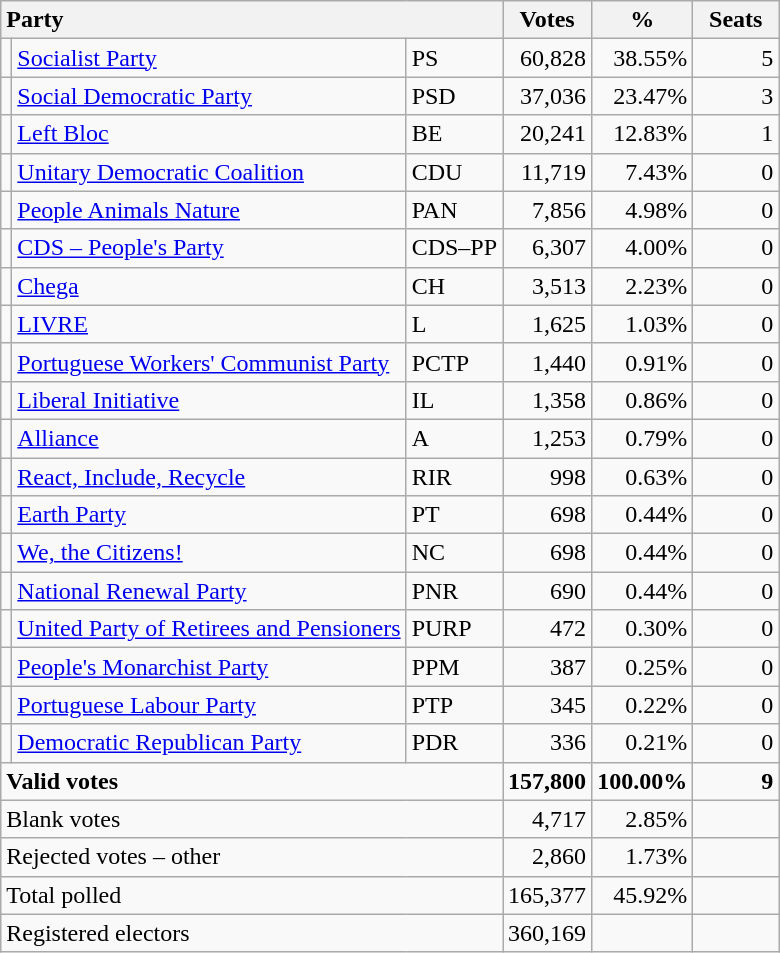<table class="wikitable" border="1" style="text-align:right;">
<tr>
<th style="text-align:left;" colspan=3>Party</th>
<th align=center width="50">Votes</th>
<th align=center width="50">%</th>
<th align=center width="50">Seats</th>
</tr>
<tr>
<td></td>
<td align=left><a href='#'>Socialist Party</a></td>
<td align=left>PS</td>
<td>60,828</td>
<td>38.55%</td>
<td>5</td>
</tr>
<tr>
<td></td>
<td align=left><a href='#'>Social Democratic Party</a></td>
<td align=left>PSD</td>
<td>37,036</td>
<td>23.47%</td>
<td>3</td>
</tr>
<tr>
<td></td>
<td align=left><a href='#'>Left Bloc</a></td>
<td align=left>BE</td>
<td>20,241</td>
<td>12.83%</td>
<td>1</td>
</tr>
<tr>
<td></td>
<td align=left style="white-space: nowrap;"><a href='#'>Unitary Democratic Coalition</a></td>
<td align=left>CDU</td>
<td>11,719</td>
<td>7.43%</td>
<td>0</td>
</tr>
<tr>
<td></td>
<td align=left><a href='#'>People Animals Nature</a></td>
<td align=left>PAN</td>
<td>7,856</td>
<td>4.98%</td>
<td>0</td>
</tr>
<tr>
<td></td>
<td align=left><a href='#'>CDS – People's Party</a></td>
<td align=left style="white-space: nowrap;">CDS–PP</td>
<td>6,307</td>
<td>4.00%</td>
<td>0</td>
</tr>
<tr>
<td></td>
<td align=left><a href='#'>Chega</a></td>
<td align=left>CH</td>
<td>3,513</td>
<td>2.23%</td>
<td>0</td>
</tr>
<tr>
<td></td>
<td align=left><a href='#'>LIVRE</a></td>
<td align=left>L</td>
<td>1,625</td>
<td>1.03%</td>
<td>0</td>
</tr>
<tr>
<td></td>
<td align=left><a href='#'>Portuguese Workers' Communist Party</a></td>
<td align=left>PCTP</td>
<td>1,440</td>
<td>0.91%</td>
<td>0</td>
</tr>
<tr>
<td></td>
<td align=left><a href='#'>Liberal Initiative</a></td>
<td align=left>IL</td>
<td>1,358</td>
<td>0.86%</td>
<td>0</td>
</tr>
<tr>
<td></td>
<td align=left><a href='#'>Alliance</a></td>
<td align=left>A</td>
<td>1,253</td>
<td>0.79%</td>
<td>0</td>
</tr>
<tr>
<td></td>
<td align=left><a href='#'>React, Include, Recycle</a></td>
<td align=left>RIR</td>
<td>998</td>
<td>0.63%</td>
<td>0</td>
</tr>
<tr>
<td></td>
<td align=left><a href='#'>Earth Party</a></td>
<td align=left>PT</td>
<td>698</td>
<td>0.44%</td>
<td>0</td>
</tr>
<tr>
<td></td>
<td align=left><a href='#'>We, the Citizens!</a></td>
<td align=left>NC</td>
<td>698</td>
<td>0.44%</td>
<td>0</td>
</tr>
<tr>
<td></td>
<td align=left><a href='#'>National Renewal Party</a></td>
<td align=left>PNR</td>
<td>690</td>
<td>0.44%</td>
<td>0</td>
</tr>
<tr>
<td></td>
<td align=left><a href='#'>United Party of Retirees and Pensioners</a></td>
<td align=left>PURP</td>
<td>472</td>
<td>0.30%</td>
<td>0</td>
</tr>
<tr>
<td></td>
<td align=left><a href='#'>People's Monarchist Party</a></td>
<td align=left>PPM</td>
<td>387</td>
<td>0.25%</td>
<td>0</td>
</tr>
<tr>
<td></td>
<td align=left><a href='#'>Portuguese Labour Party</a></td>
<td align=left>PTP</td>
<td>345</td>
<td>0.22%</td>
<td>0</td>
</tr>
<tr>
<td></td>
<td align=left><a href='#'>Democratic Republican Party</a></td>
<td align=left>PDR</td>
<td>336</td>
<td>0.21%</td>
<td>0</td>
</tr>
<tr style="font-weight:bold">
<td align=left colspan=3>Valid votes</td>
<td>157,800</td>
<td>100.00%</td>
<td>9</td>
</tr>
<tr>
<td align=left colspan=3>Blank votes</td>
<td>4,717</td>
<td>2.85%</td>
<td></td>
</tr>
<tr>
<td align=left colspan=3>Rejected votes – other</td>
<td>2,860</td>
<td>1.73%</td>
<td></td>
</tr>
<tr>
<td align=left colspan=3>Total polled</td>
<td>165,377</td>
<td>45.92%</td>
<td></td>
</tr>
<tr>
<td align=left colspan=3>Registered electors</td>
<td>360,169</td>
<td></td>
<td></td>
</tr>
</table>
